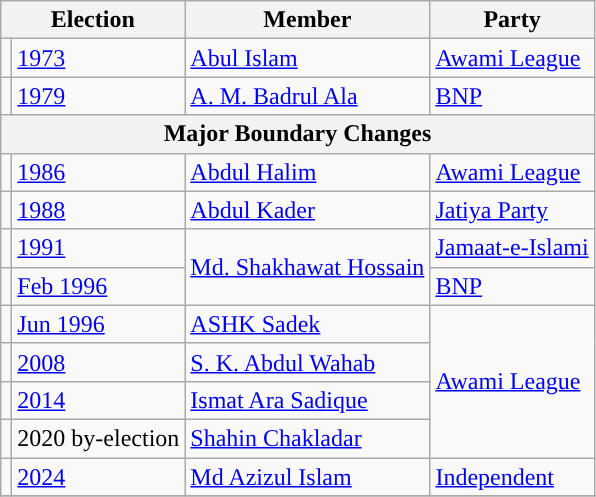<table class="wikitable">
<tr>
<th colspan="2">Election</th>
<th>Member</th>
<th>Party</th>
</tr>
<tr>
<td style="background-color:"></td>
<td><a href='#'>1973</a></td>
<td><a href='#'>Abul Islam</a></td>
<td><a href='#'>Awami League</a></td>
</tr>
<tr>
<td style="background-color:"></td>
<td><a href='#'>1979</a></td>
<td><a href='#'>A. M. Badrul Ala</a></td>
<td><a href='#'>BNP</a></td>
</tr>
<tr>
<th colspan="4">Major Boundary Changes</th>
</tr>
<tr>
<td style="background-color:"></td>
<td><a href='#'>1986</a></td>
<td><a href='#'>Abdul Halim</a></td>
<td><a href='#'>Awami League</a></td>
</tr>
<tr>
<td style="background-color:"></td>
<td><a href='#'>1988</a></td>
<td><a href='#'>Abdul Kader</a></td>
<td><a href='#'>Jatiya Party</a></td>
</tr>
<tr>
<td style="background-color:"></td>
<td><a href='#'>1991</a></td>
<td rowspan="2"><a href='#'>Md. Shakhawat Hossain</a></td>
<td><a href='#'>Jamaat-e-Islami</a></td>
</tr>
<tr>
<td style="background-color:"></td>
<td><a href='#'>Feb 1996</a></td>
<td><a href='#'>BNP</a></td>
</tr>
<tr>
<td style="background-color:"></td>
<td><a href='#'>Jun 1996</a></td>
<td><a href='#'>ASHK Sadek</a></td>
<td rowspan="4"><a href='#'>Awami League</a></td>
</tr>
<tr>
<td style="background-color:"></td>
<td><a href='#'>2008</a></td>
<td><a href='#'>S. K. Abdul Wahab</a></td>
</tr>
<tr>
<td style="background-color:"></td>
<td><a href='#'>2014</a></td>
<td><a href='#'>Ismat Ara Sadique</a></td>
</tr>
<tr>
<td style="background-color:"></td>
<td>2020 by-election</td>
<td><a href='#'>Shahin Chakladar</a></td>
</tr>
<tr>
<td style="background-color:"></td>
<td><a href='#'>2024</a></td>
<td><a href='#'>Md Azizul Islam</a></td>
<td><a href='#'>Independent</a></td>
</tr>
<tr>
</tr>
</table>
